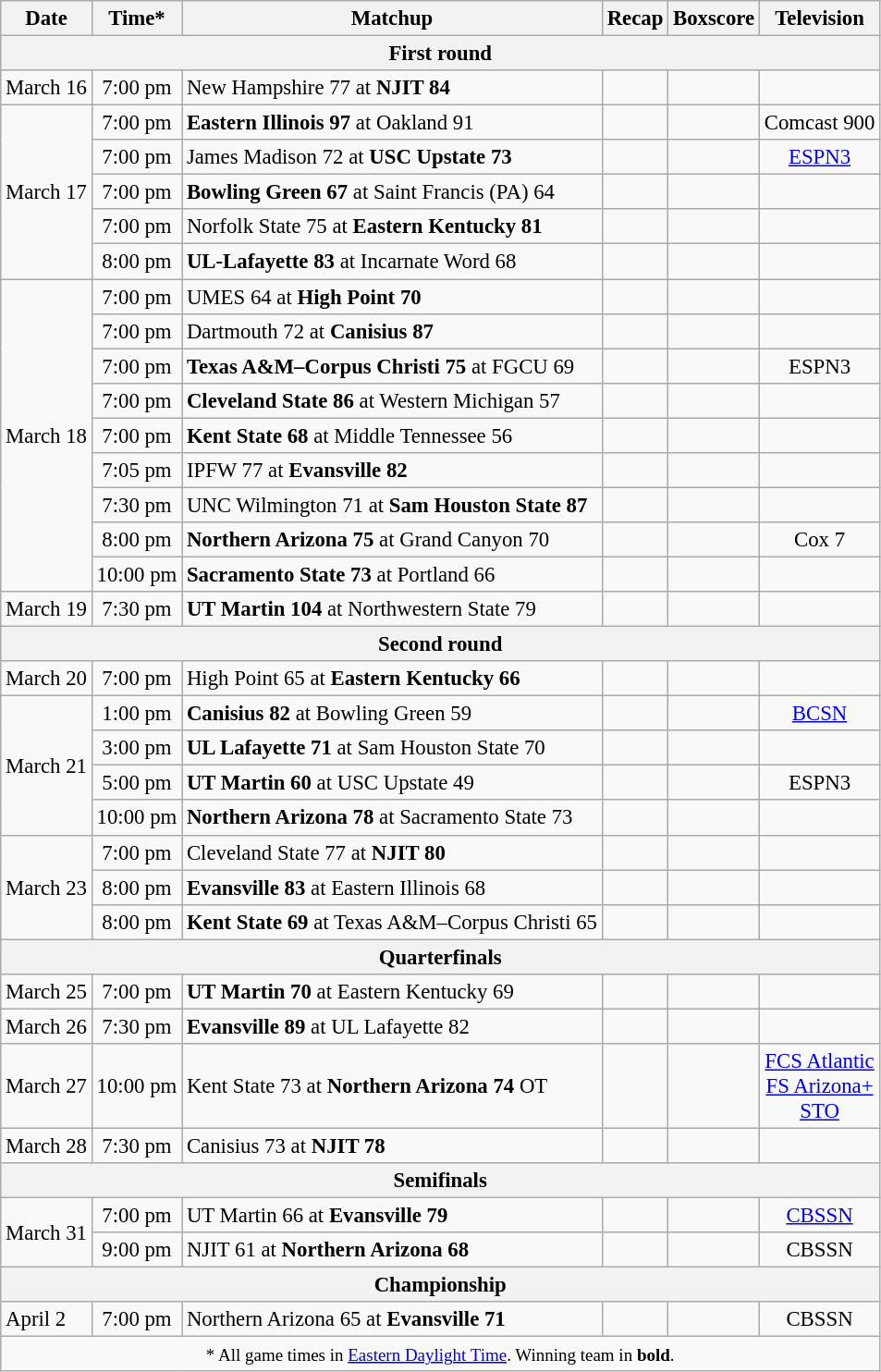<table class="wikitable" style="font-size: 95%; text-align:center">
<tr>
<th>Date</th>
<th>Time*</th>
<th>Matchup</th>
<th>Recap</th>
<th>Boxscore</th>
<th>Television</th>
</tr>
<tr>
<th colspan=6>First round</th>
</tr>
<tr>
<td align=left>March 16</td>
<td>7:00 pm</td>
<td align=left>New Hampshire 77 at <strong>NJIT 84</strong></td>
<td></td>
<td></td>
<td></td>
</tr>
<tr>
<td rowspan=5 align=left>March 17</td>
<td>7:00 pm</td>
<td align=left><strong>Eastern Illinois 97</strong> at Oakland 91</td>
<td></td>
<td></td>
<td>Comcast 900</td>
</tr>
<tr>
<td>7:00 pm</td>
<td align=left>James Madison 72 at <strong>USC Upstate 73</strong></td>
<td></td>
<td></td>
<td><a href='#'>ESPN3</a></td>
</tr>
<tr>
<td>7:00 pm</td>
<td align=left><strong>Bowling Green 67</strong> at Saint Francis (PA) 64</td>
<td></td>
<td></td>
<td></td>
</tr>
<tr>
<td>7:00 pm</td>
<td align=left>Norfolk State 75 at <strong>Eastern Kentucky 81</strong></td>
<td></td>
<td></td>
<td></td>
</tr>
<tr>
<td>8:00 pm</td>
<td align=left><strong>UL-Lafayette 83</strong> at Incarnate Word 68</td>
<td></td>
<td></td>
<td></td>
</tr>
<tr>
<td rowspan=9 align=left>March 18</td>
<td>7:00 pm</td>
<td align=left>UMES 64 at <strong>High Point 70</strong></td>
<td></td>
<td></td>
<td></td>
</tr>
<tr>
<td>7:00 pm</td>
<td align=left>Dartmouth 72 at <strong>Canisius 87</strong></td>
<td></td>
<td></td>
<td></td>
</tr>
<tr>
<td>7:00 pm</td>
<td align=left><strong>Texas A&M–Corpus Christi 75</strong> at FGCU 69</td>
<td></td>
<td></td>
<td>ESPN3</td>
</tr>
<tr>
<td>7:00 pm</td>
<td align=left><strong>Cleveland State 86</strong> at Western Michigan 57</td>
<td></td>
<td></td>
<td></td>
</tr>
<tr>
<td>7:00 pm</td>
<td align=left><strong>Kent State 68</strong> at Middle Tennessee 56</td>
<td></td>
<td></td>
<td></td>
</tr>
<tr>
<td>7:05 pm</td>
<td align=left>IPFW 77 at <strong>Evansville 82</strong></td>
<td></td>
<td></td>
<td></td>
</tr>
<tr>
<td>7:30 pm</td>
<td align=left>UNC Wilmington 71 at <strong>Sam Houston State 87</strong></td>
<td></td>
<td></td>
<td></td>
</tr>
<tr>
<td>8:00 pm</td>
<td align=left><strong>Northern Arizona 75</strong> at Grand Canyon 70</td>
<td></td>
<td></td>
<td>Cox 7</td>
</tr>
<tr>
<td>10:00 pm</td>
<td align=left><strong>Sacramento State 73</strong> at Portland 66</td>
<td></td>
<td></td>
<td></td>
</tr>
<tr>
<td align=left>March 19</td>
<td>7:30 pm</td>
<td align=left><strong>UT Martin 104</strong> at Northwestern State 79</td>
<td></td>
<td></td>
<td></td>
</tr>
<tr>
<th colspan=6>Second round</th>
</tr>
<tr>
<td rowspan=1 align=left>March 20</td>
<td>7:00 pm</td>
<td align=left>High Point 65 at <strong>Eastern Kentucky 66</strong></td>
<td></td>
<td></td>
<td></td>
</tr>
<tr>
<td rowspan=4 align=left>March 21</td>
<td>1:00 pm</td>
<td align=left><strong>Canisius 82</strong> at Bowling Green 59</td>
<td></td>
<td></td>
<td><a href='#'>BCSN</a></td>
</tr>
<tr>
<td>3:00 pm</td>
<td align=left><strong>UL Lafayette 71</strong> at Sam Houston State 70</td>
<td></td>
<td></td>
<td></td>
</tr>
<tr>
<td>5:00 pm</td>
<td align=left><strong>UT Martin 60</strong> at USC Upstate 49</td>
<td></td>
<td></td>
<td>ESPN3</td>
</tr>
<tr>
<td>10:00 pm</td>
<td align=left><strong>Northern Arizona 78</strong> at Sacramento State 73</td>
<td></td>
<td></td>
<td></td>
</tr>
<tr>
<td rowspan=3 align=left>March 23</td>
<td>7:00 pm</td>
<td align=left>Cleveland State 77 at <strong>NJIT 80</strong></td>
<td></td>
<td></td>
<td></td>
</tr>
<tr>
<td>8:00 pm</td>
<td align=left><strong>Evansville 83</strong> at Eastern Illinois 68</td>
<td></td>
<td></td>
<td></td>
</tr>
<tr>
<td>8:00 pm</td>
<td align=left><strong>Kent State 69</strong> at Texas A&M–Corpus Christi 65</td>
<td></td>
<td></td>
<td></td>
</tr>
<tr>
<th colspan=6>Quarterfinals</th>
</tr>
<tr>
<td align=left>March 25</td>
<td>7:00 pm</td>
<td align=left><strong>UT Martin 70</strong> at Eastern Kentucky 69</td>
<td></td>
<td></td>
<td></td>
</tr>
<tr>
<td align=left>March 26</td>
<td>7:30 pm</td>
<td align=left><strong>Evansville 89</strong> at UL Lafayette 82</td>
<td></td>
<td></td>
<td></td>
</tr>
<tr>
<td align=left>March 27</td>
<td>10:00 pm</td>
<td align=left>Kent State 73 at <strong>Northern Arizona 74</strong> OT</td>
<td></td>
<td></td>
<td><a href='#'>FCS Atlantic</a><br><a href='#'>FS Arizona+</a><br><a href='#'>STO</a></td>
</tr>
<tr>
<td align=left>March 28</td>
<td>7:30 pm</td>
<td align=left>Canisius 73 at <strong>NJIT 78</strong></td>
<td></td>
<td></td>
<td></td>
</tr>
<tr>
<th colspan=6>Semifinals</th>
</tr>
<tr>
<td rowspan=2 align=left>March 31</td>
<td>7:00 pm</td>
<td align=left>UT Martin 66 at <strong>Evansville 79</strong></td>
<td></td>
<td></td>
<td><a href='#'>CBSSN</a></td>
</tr>
<tr>
<td>9:00 pm</td>
<td align=left>NJIT 61 at <strong>Northern Arizona 68</strong></td>
<td></td>
<td></td>
<td>CBSSN</td>
</tr>
<tr>
<th colspan=6>Championship</th>
</tr>
<tr>
<td align=left>April 2</td>
<td>7:00 pm</td>
<td align=left>Northern Arizona 65 at <strong>Evansville 71</strong></td>
<td></td>
<td></td>
<td>CBSSN</td>
</tr>
<tr>
<td colspan=6><small>* All game times in <a href='#'>Eastern Daylight Time</a>. Winning team in <strong>bold</strong>.</small></td>
</tr>
</table>
